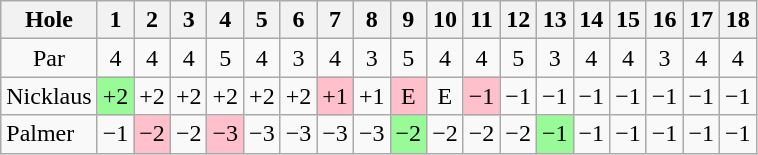<table class="wikitable" style="text-align:center">
<tr>
<th>Hole</th>
<th> 1 </th>
<th> 2 </th>
<th> 3 </th>
<th> 4 </th>
<th> 5 </th>
<th> 6 </th>
<th> 7 </th>
<th> 8 </th>
<th> 9 </th>
<th>10</th>
<th>11</th>
<th>12</th>
<th>13</th>
<th>14</th>
<th>15</th>
<th>16</th>
<th>17</th>
<th>18</th>
</tr>
<tr>
<td>Par</td>
<td>4</td>
<td>4</td>
<td>4</td>
<td>5</td>
<td>4</td>
<td>3</td>
<td>4</td>
<td>3</td>
<td>5</td>
<td>4</td>
<td>4</td>
<td>5</td>
<td>3</td>
<td>4</td>
<td>4</td>
<td>3</td>
<td>4</td>
<td>4</td>
</tr>
<tr>
<td align=left> Nicklaus</td>
<td style="background: PaleGreen;">+2</td>
<td>+2</td>
<td>+2</td>
<td>+2</td>
<td>+2</td>
<td>+2</td>
<td style="background: Pink;">+1</td>
<td>+1</td>
<td style="background: Pink;">E</td>
<td>E</td>
<td style="background: Pink;">−1</td>
<td>−1</td>
<td>−1</td>
<td>−1</td>
<td>−1</td>
<td>−1</td>
<td>−1</td>
<td>−1</td>
</tr>
<tr>
<td align=left> Palmer</td>
<td>−1</td>
<td style="background: Pink;">−2</td>
<td>−2</td>
<td style="background: Pink;">−3</td>
<td>−3</td>
<td>−3</td>
<td>−3</td>
<td>−3</td>
<td style="background: PaleGreen;">−2</td>
<td>−2</td>
<td>−2</td>
<td>−2</td>
<td style="background: PaleGreen;">−1</td>
<td>−1</td>
<td>−1</td>
<td>−1</td>
<td>−1</td>
<td>−1</td>
</tr>
</table>
